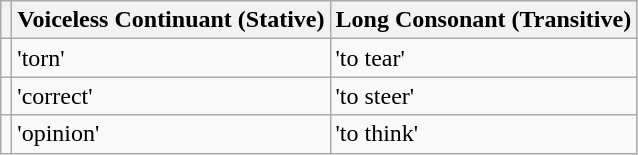<table class="wikitable">
<tr>
<th></th>
<th>Voiceless Continuant (Stative)</th>
<th>Long Consonant (Transitive)</th>
</tr>
<tr>
<td></td>
<td>  'torn'</td>
<td>  'to tear'</td>
</tr>
<tr>
<td></td>
<td>  'correct'</td>
<td>  'to steer'</td>
</tr>
<tr>
<td></td>
<td>  'opinion'</td>
<td>  'to think'</td>
</tr>
</table>
